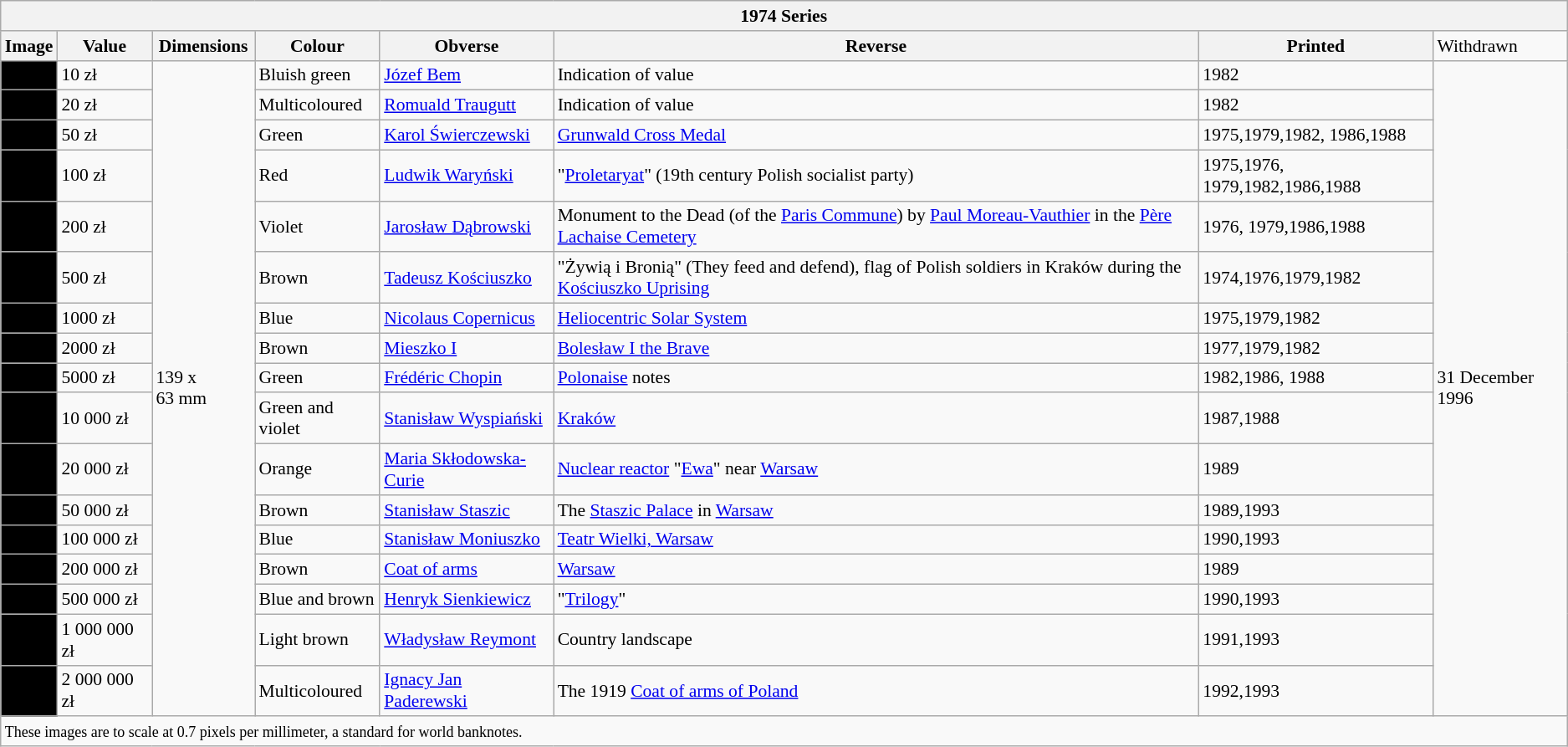<table class="wikitable" style="font-size: 90%">
<tr>
<th colspan="8">1974 Series</th>
</tr>
<tr>
<th>Image</th>
<th>Value</th>
<th>Dimensions</th>
<th>Colour</th>
<th>Obverse</th>
<th>Reverse</th>
<th>Printed</th>
<td>Withdrawn</td>
</tr>
<tr>
<td align="center" bgcolor="#000000"><br></td>
<td>10 zł</td>
<td rowspan="17">139 x 63 mm</td>
<td>Bluish green</td>
<td><a href='#'>Józef Bem</a></td>
<td>Indication of value</td>
<td>1982</td>
<td rowspan="17">31 December 1996</td>
</tr>
<tr>
<td align="center" bgcolor="#000000"><br></td>
<td>20 zł</td>
<td>Multicoloured</td>
<td><a href='#'>Romuald Traugutt</a></td>
<td>Indication of value</td>
<td>1982</td>
</tr>
<tr>
<td align="center" bgcolor="#000000"><br></td>
<td>50 zł</td>
<td>Green</td>
<td><a href='#'>Karol Świerczewski</a></td>
<td><a href='#'>Grunwald Cross Medal</a></td>
<td>1975,1979,1982, 1986,1988</td>
</tr>
<tr>
<td align="center" bgcolor="#000000"></td>
<td>100 zł</td>
<td>Red</td>
<td><a href='#'>Ludwik Waryński</a></td>
<td>"<a href='#'>Proletaryat</a>" (19th century Polish socialist party)</td>
<td>1975,1976, 1979,1982,1986,1988</td>
</tr>
<tr>
<td align="center" bgcolor="#000000"></td>
<td>200 zł</td>
<td>Violet</td>
<td><a href='#'>Jarosław Dąbrowski</a></td>
<td>Monument to the Dead (of the <a href='#'>Paris Commune</a>) by <a href='#'>Paul Moreau-Vauthier</a> in the <a href='#'>Père Lachaise Cemetery</a></td>
<td>1976, 1979,1986,1988</td>
</tr>
<tr>
<td align="center" bgcolor="#000000"><br></td>
<td>500 zł</td>
<td>Brown</td>
<td><a href='#'>Tadeusz Kościuszko</a></td>
<td>"Żywią i Bronią" (They feed and defend), flag of Polish soldiers in Kraków during the <a href='#'>Kościuszko Uprising</a></td>
<td>1974,1976,1979,1982</td>
</tr>
<tr>
<td align="center" bgcolor="#000000"><br></td>
<td>1000 zł</td>
<td>Blue</td>
<td><a href='#'>Nicolaus Copernicus</a></td>
<td><a href='#'>Heliocentric Solar System</a></td>
<td>1975,1979,1982</td>
</tr>
<tr>
<td align="center" bgcolor="#000000"><br></td>
<td>2000 zł</td>
<td>Brown</td>
<td><a href='#'>Mieszko I</a></td>
<td><a href='#'>Bolesław I the Brave</a></td>
<td>1977,1979,1982</td>
</tr>
<tr>
<td align="center" bgcolor="#000000"></td>
<td>5000 zł</td>
<td>Green</td>
<td><a href='#'>Frédéric Chopin</a></td>
<td><a href='#'>Polonaise</a> notes</td>
<td>1982,1986, 1988</td>
</tr>
<tr>
<td align="center" bgcolor="#000000"></td>
<td>10 000 zł</td>
<td>Green and violet</td>
<td><a href='#'>Stanisław Wyspiański</a></td>
<td><a href='#'>Kraków</a></td>
<td>1987,1988</td>
</tr>
<tr>
<td align="center" bgcolor="#000000"></td>
<td>20 000 zł</td>
<td>Orange</td>
<td><a href='#'>Maria Skłodowska-Curie</a></td>
<td><a href='#'>Nuclear reactor</a> "<a href='#'>Ewa</a>" near <a href='#'>Warsaw</a></td>
<td>1989</td>
</tr>
<tr>
<td align="center" bgcolor="#000000"></td>
<td>50 000 zł</td>
<td>Brown</td>
<td><a href='#'>Stanisław Staszic</a></td>
<td>The <a href='#'>Staszic Palace</a> in <a href='#'>Warsaw</a></td>
<td>1989,1993</td>
</tr>
<tr>
<td align="center" bgcolor="#000000"></td>
<td>100 000 zł</td>
<td>Blue</td>
<td><a href='#'>Stanisław Moniuszko</a></td>
<td><a href='#'>Teatr Wielki, Warsaw</a></td>
<td>1990,1993</td>
</tr>
<tr>
<td align="center" bgcolor="#000000"></td>
<td>200 000 zł</td>
<td>Brown</td>
<td><a href='#'>Coat of arms</a></td>
<td><a href='#'>Warsaw</a></td>
<td>1989</td>
</tr>
<tr>
<td align="center" bgcolor="#000000"></td>
<td>500 000 zł</td>
<td>Blue and brown</td>
<td><a href='#'>Henryk Sienkiewicz</a></td>
<td>"<a href='#'>Trilogy</a>"</td>
<td>1990,1993</td>
</tr>
<tr>
<td align="center" bgcolor="#000000"></td>
<td>1 000 000 zł</td>
<td>Light brown</td>
<td><a href='#'>Władysław Reymont</a></td>
<td>Country landscape</td>
<td>1991,1993</td>
</tr>
<tr>
<td align="center" bgcolor="#000000"></td>
<td>2 000 000 zł</td>
<td>Multicoloured</td>
<td><a href='#'>Ignacy Jan Paderewski</a></td>
<td>The 1919 <a href='#'>Coat of arms of Poland</a></td>
<td>1992,1993</td>
</tr>
<tr>
<td colspan="8"><small>These images are to scale at 0.7 pixels per millimeter, a standard for world banknotes.</small></td>
</tr>
</table>
